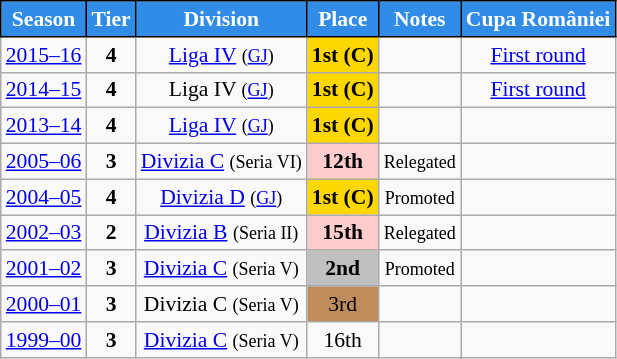<table class="wikitable" style="text-align:center; font-size:90%">
<tr>
<th style="background:#318CE7;color:#FFFFFF;border:1px solid #000000;">Season</th>
<th style="background:#318CE7;color:#FFFFFF;border:1px solid #000000;">Tier</th>
<th style="background:#318CE7;color:#FFFFFF;border:1px solid #000000;">Division</th>
<th style="background:#318CE7;color:#FFFFFF;border:1px solid #000000;">Place</th>
<th style="background:#318CE7;color:#FFFFFF;border:1px solid #000000;">Notes</th>
<th style="background:#318CE7;color:#FFFFFF;border:1px solid #000000;">Cupa României</th>
</tr>
<tr>
<td><a href='#'>2015–16</a></td>
<td><strong>4</strong></td>
<td><a href='#'>Liga IV</a> <small>(<a href='#'>GJ</a>)</small></td>
<td align=center bgcolor=gold><strong>1st (C)</strong></td>
<td></td>
<td><a href='#'>First round</a></td>
</tr>
<tr>
<td><a href='#'>2014–15</a></td>
<td><strong>4</strong></td>
<td>Liga IV <small>(<a href='#'>GJ</a>)</small></td>
<td align=center bgcolor=gold><strong>1st (C)</strong></td>
<td></td>
<td><a href='#'>First round</a></td>
</tr>
<tr>
<td><a href='#'>2013–14</a></td>
<td><strong>4</strong></td>
<td><a href='#'>Liga IV</a> <small>(<a href='#'>GJ</a>)</small></td>
<td align=center bgcolor=gold><strong>1st (C)</strong></td>
<td></td>
<td></td>
</tr>
<tr>
<td><a href='#'>2005–06</a></td>
<td><strong>3</strong></td>
<td><a href='#'>Divizia C</a> <small>(Seria VI)</small></td>
<td align=center bgcolor=#FFCCCC><strong>12th</strong></td>
<td><small>Relegated</small></td>
<td></td>
</tr>
<tr>
<td><a href='#'>2004–05</a></td>
<td><strong>4</strong></td>
<td><a href='#'>Divizia D</a> <small>(<a href='#'>GJ</a>)</small></td>
<td align=center bgcolor=gold><strong>1st (C)</strong></td>
<td><small>Promoted</small></td>
<td></td>
</tr>
<tr>
<td><a href='#'>2002–03</a></td>
<td><strong>2</strong></td>
<td><a href='#'>Divizia B</a> <small>(Seria II)</small></td>
<td align=center bgcolor=#FFCCCC><strong>15th</strong></td>
<td><small>Relegated</small></td>
<td></td>
</tr>
<tr>
<td><a href='#'>2001–02</a></td>
<td><strong>3</strong></td>
<td><a href='#'>Divizia C</a> <small>(Seria V)</small></td>
<td align=center bgcolor=silver><strong>2nd</strong></td>
<td><small>Promoted</small></td>
<td></td>
</tr>
<tr>
<td><a href='#'>2000–01</a></td>
<td><strong>3</strong></td>
<td>Divizia C <small>(Seria V)</small></td>
<td align=center bgcolor=#BF8D5B>3rd</td>
<td></td>
<td></td>
</tr>
<tr>
<td><a href='#'>1999–00</a></td>
<td><strong>3</strong></td>
<td><a href='#'>Divizia C</a> <small>(Seria V)</small></td>
<td>16th</td>
<td></td>
<td></td>
</tr>
</table>
